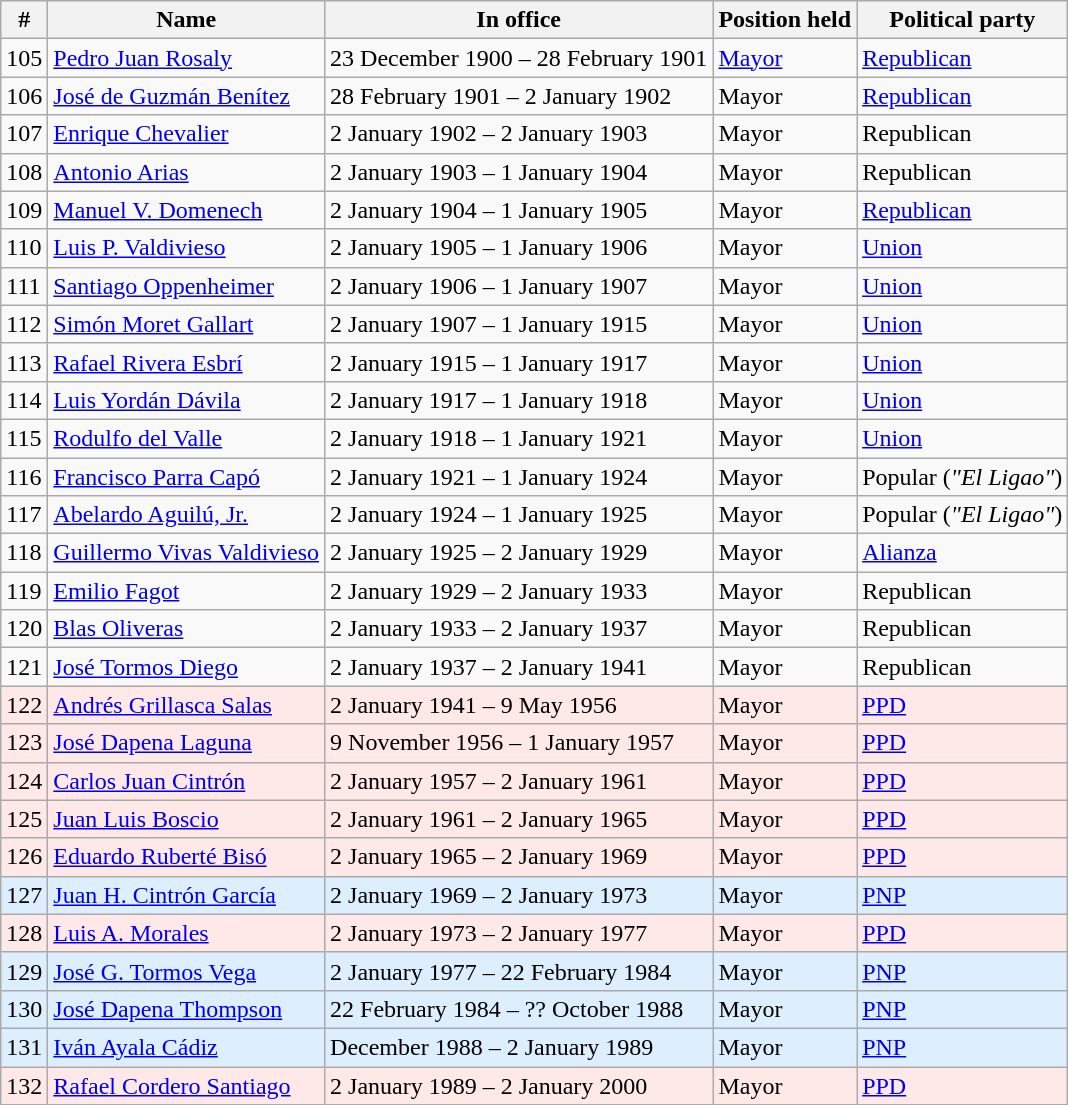<table class="wikitable">
<tr>
<th>#</th>
<th>Name</th>
<th>In office</th>
<th>Position held</th>
<th>Political party</th>
</tr>
<tr>
<td>105</td>
<td><a href='#'>Pedro Juan Rosaly</a></td>
<td>23 December 1900 – 28 February 1901</td>
<td><a href='#'>Mayor</a></td>
<td><a href='#'>Republican</a></td>
</tr>
<tr>
<td>106</td>
<td><a href='#'>José de Guzmán Benítez</a></td>
<td>28 February 1901 – 2 January 1902</td>
<td>Mayor</td>
<td><a href='#'>Republican</a></td>
</tr>
<tr>
<td>107</td>
<td><a href='#'>Enrique Chevalier</a></td>
<td>2 January 1902 – 2 January 1903</td>
<td>Mayor</td>
<td>Republican</td>
</tr>
<tr>
<td>108</td>
<td><a href='#'>Antonio Arias</a></td>
<td>2 January 1903 – 1 January 1904</td>
<td>Mayor</td>
<td>Republican</td>
</tr>
<tr>
<td>109</td>
<td><a href='#'>Manuel V. Domenech</a></td>
<td>2 January 1904 – 1 January 1905</td>
<td>Mayor</td>
<td><a href='#'>Republican</a></td>
</tr>
<tr>
<td>110</td>
<td><a href='#'>Luis P. Valdivieso</a></td>
<td>2 January 1905 – 1 January 1906</td>
<td>Mayor</td>
<td><a href='#'>Union</a></td>
</tr>
<tr>
<td>111</td>
<td><a href='#'>Santiago Oppenheimer</a></td>
<td>2 January 1906 – 1 January 1907</td>
<td>Mayor</td>
<td><a href='#'>Union</a></td>
</tr>
<tr>
<td>112</td>
<td><a href='#'>Simón Moret Gallart</a></td>
<td>2 January 1907 – 1 January 1915</td>
<td>Mayor</td>
<td><a href='#'>Union</a></td>
</tr>
<tr>
<td>113</td>
<td><a href='#'>Rafael Rivera Esbrí</a></td>
<td>2 January 1915 – 1 January 1917</td>
<td>Mayor</td>
<td><a href='#'>Union</a></td>
</tr>
<tr>
<td>114</td>
<td><a href='#'>Luis Yordán Dávila</a></td>
<td>2 January 1917 – 1 January 1918</td>
<td>Mayor</td>
<td><a href='#'>Union</a></td>
</tr>
<tr>
<td>115</td>
<td><a href='#'>Rodulfo del Valle</a></td>
<td>2 January 1918 – 1 January 1921</td>
<td>Mayor</td>
<td><a href='#'>Union</a></td>
</tr>
<tr>
<td>116</td>
<td><a href='#'>Francisco Parra Capó</a></td>
<td>2 January 1921 – 1 January 1924</td>
<td>Mayor</td>
<td>Popular (<em>"El Ligao"</em>)</td>
</tr>
<tr>
<td>117</td>
<td><a href='#'>Abelardo Aguilú, Jr.</a></td>
<td>2 January 1924 – 1 January 1925</td>
<td>Mayor</td>
<td>Popular (<em>"El Ligao"</em>)</td>
</tr>
<tr>
<td>118</td>
<td><a href='#'>Guillermo Vivas Valdivieso</a></td>
<td>2 January 1925 – 2 January 1929</td>
<td>Mayor</td>
<td><a href='#'>Alianza</a></td>
</tr>
<tr>
<td>119</td>
<td><a href='#'>Emilio Fagot</a></td>
<td>2 January 1929 – 2 January 1933</td>
<td>Mayor</td>
<td>Republican</td>
</tr>
<tr>
<td>120</td>
<td><a href='#'>Blas Oliveras</a></td>
<td>2 January 1933 – 2 January 1937</td>
<td>Mayor</td>
<td>Republican</td>
</tr>
<tr>
<td>121</td>
<td><a href='#'>José Tormos Diego</a></td>
<td>2 January 1937 – 2 January 1941</td>
<td>Mayor</td>
<td>Republican</td>
</tr>
<tr bgcolor=#FFE8E8>
<td>122</td>
<td><a href='#'>Andrés Grillasca Salas</a></td>
<td>2 January 1941 – 9 May 1956</td>
<td>Mayor</td>
<td><a href='#'>PPD</a></td>
</tr>
<tr bgcolor=#FFE8E8>
<td>123</td>
<td><a href='#'>José Dapena Laguna</a></td>
<td>9 November 1956 – 1 January 1957</td>
<td>Mayor</td>
<td><a href='#'>PPD</a></td>
</tr>
<tr bgcolor=#FFE8E8>
<td>124</td>
<td><a href='#'>Carlos Juan Cintrón</a></td>
<td>2 January 1957 – 2 January 1961</td>
<td>Mayor</td>
<td><a href='#'>PPD</a></td>
</tr>
<tr bgcolor=#FFE8E8>
<td>125</td>
<td><a href='#'>Juan Luis Boscio</a></td>
<td>2 January 1961 – 2 January 1965</td>
<td>Mayor</td>
<td><a href='#'>PPD</a></td>
</tr>
<tr bgcolor=#FFE8E8>
<td>126</td>
<td><a href='#'>Eduardo Ruberté Bisó</a></td>
<td>2 January 1965 – 2 January 1969</td>
<td>Mayor</td>
<td><a href='#'>PPD</a></td>
</tr>
<tr bgcolor=#DDEEFF>
<td>127</td>
<td><a href='#'>Juan H. Cintrón García</a></td>
<td>2 January 1969 – 2 January 1973</td>
<td>Mayor</td>
<td><a href='#'>PNP</a></td>
</tr>
<tr bgcolor=#FFE8E8>
<td>128</td>
<td><a href='#'>Luis A. Morales</a></td>
<td>2 January 1973 – 2 January 1977</td>
<td>Mayor</td>
<td><a href='#'>PPD</a></td>
</tr>
<tr bgcolor=#DDEEFF>
<td>129</td>
<td><a href='#'>José G. Tormos Vega</a></td>
<td>2 January 1977 – 22 February 1984</td>
<td>Mayor</td>
<td><a href='#'>PNP</a></td>
</tr>
<tr bgcolor=#DDEEFF>
<td>130</td>
<td><a href='#'>José Dapena Thompson</a></td>
<td>22 February 1984 – ?? October 1988</td>
<td>Mayor</td>
<td><a href='#'>PNP</a></td>
</tr>
<tr bgcolor=#DDEEFF>
<td>131</td>
<td><a href='#'>Iván Ayala Cádiz</a></td>
<td>December 1988 – 2 January 1989</td>
<td>Mayor</td>
<td><a href='#'>PNP</a></td>
</tr>
<tr bgcolor=#FFE8E8>
<td>132</td>
<td><a href='#'>Rafael Cordero Santiago</a></td>
<td>2 January 1989 – 2 January 2000</td>
<td>Mayor</td>
<td><a href='#'>PPD</a></td>
</tr>
<tr bgcolor=#DDEEFF>
</tr>
</table>
